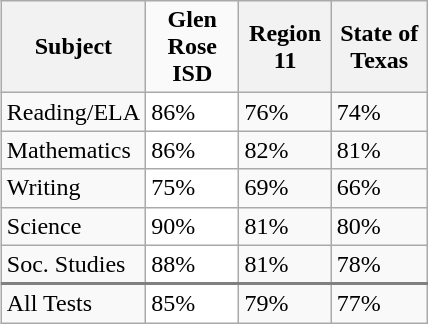<table class="wikitable" style="float:right; margin-left: 15px; width: 285px;">
<tr>
<th>Subject</th>
<th style="background:#fafafa;">Glen Rose ISD</th>
<th>Region 11</th>
<th>State of Texas</th>
</tr>
<tr>
<td>Reading/ELA</td>
<td style="background:#fff;">86%</td>
<td>76%</td>
<td>74%</td>
</tr>
<tr>
<td>Mathematics</td>
<td style="background:#fff;">86%</td>
<td>82%</td>
<td>81%</td>
</tr>
<tr>
<td>Writing</td>
<td style="background:#fff;">75%</td>
<td>69%</td>
<td>66%</td>
</tr>
<tr>
<td>Science</td>
<td style="background:#fff;">90%</td>
<td>81%</td>
<td>80%</td>
</tr>
<tr>
<td style="border-bottom:2px solid gray;">Soc. Studies</td>
<td style="border-bottom:2px solid gray; background:#fff;">88%</td>
<td style="border-bottom:2px solid gray;">81%</td>
<td style="border-bottom:2px solid gray;">78%</td>
</tr>
<tr>
<td>All Tests</td>
<td style="background:#fff;">85%</td>
<td>79%</td>
<td>77%</td>
</tr>
</table>
